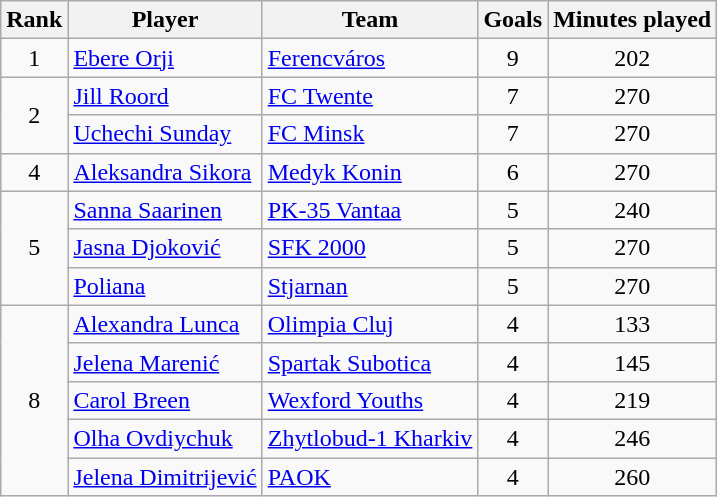<table class="wikitable" style="text-align:center">
<tr>
<th>Rank</th>
<th>Player</th>
<th>Team</th>
<th>Goals</th>
<th>Minutes played</th>
</tr>
<tr>
<td>1</td>
<td align=left> <a href='#'>Ebere Orji</a></td>
<td align=left> <a href='#'>Ferencváros</a></td>
<td>9</td>
<td>202</td>
</tr>
<tr>
<td rowspan=2>2</td>
<td align=left> <a href='#'>Jill Roord</a></td>
<td align=left> <a href='#'>FC Twente</a></td>
<td>7</td>
<td>270</td>
</tr>
<tr>
<td align=left> <a href='#'>Uchechi Sunday</a></td>
<td align=left> <a href='#'>FC Minsk</a></td>
<td>7</td>
<td>270</td>
</tr>
<tr>
<td>4</td>
<td align=left> <a href='#'>Aleksandra Sikora</a></td>
<td align=left> <a href='#'>Medyk Konin</a></td>
<td>6</td>
<td>270</td>
</tr>
<tr>
<td rowspan=3>5</td>
<td align=left> <a href='#'>Sanna Saarinen</a></td>
<td align=left> <a href='#'>PK-35 Vantaa</a></td>
<td>5</td>
<td>240</td>
</tr>
<tr>
<td align=left> <a href='#'>Jasna Djoković</a></td>
<td align=left> <a href='#'>SFK 2000</a></td>
<td>5</td>
<td>270</td>
</tr>
<tr>
<td align=left> <a href='#'>Poliana</a></td>
<td align=left> <a href='#'>Stjarnan</a></td>
<td>5</td>
<td>270</td>
</tr>
<tr>
<td rowspan=5>8</td>
<td align=left> <a href='#'>Alexandra Lunca</a></td>
<td align=left> <a href='#'>Olimpia Cluj</a></td>
<td>4</td>
<td>133</td>
</tr>
<tr>
<td align=left> <a href='#'>Jelena Marenić</a></td>
<td align=left> <a href='#'>Spartak Subotica</a></td>
<td>4</td>
<td>145</td>
</tr>
<tr>
<td align=left> <a href='#'>Carol Breen</a></td>
<td align=left> <a href='#'>Wexford Youths</a></td>
<td>4</td>
<td>219</td>
</tr>
<tr>
<td align=left> <a href='#'>Olha Ovdiychuk</a></td>
<td align=left> <a href='#'>Zhytlobud-1 Kharkiv</a></td>
<td>4</td>
<td>246</td>
</tr>
<tr>
<td align=left> <a href='#'>Jelena Dimitrijević</a></td>
<td align=left> <a href='#'>PAOK</a></td>
<td>4</td>
<td>260</td>
</tr>
</table>
